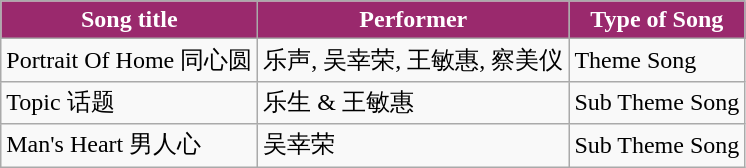<table class="wikitable" align=center>
<tr>
<th style="background:#9A296D; color:white">Song title</th>
<th style="background:#9A296D; color:white">Performer</th>
<th style="background:#9A296D; color:white">Type of Song</th>
</tr>
<tr>
<td>Portrait Of Home 同心圆</td>
<td>乐声, 吴幸荣, 王敏惠, 察美仪</td>
<td>Theme Song</td>
</tr>
<tr>
<td>Topic 话题</td>
<td>乐生 & 王敏惠</td>
<td>Sub Theme Song</td>
</tr>
<tr>
<td>Man's Heart 男人心</td>
<td>吴幸荣</td>
<td>Sub Theme Song</td>
</tr>
</table>
